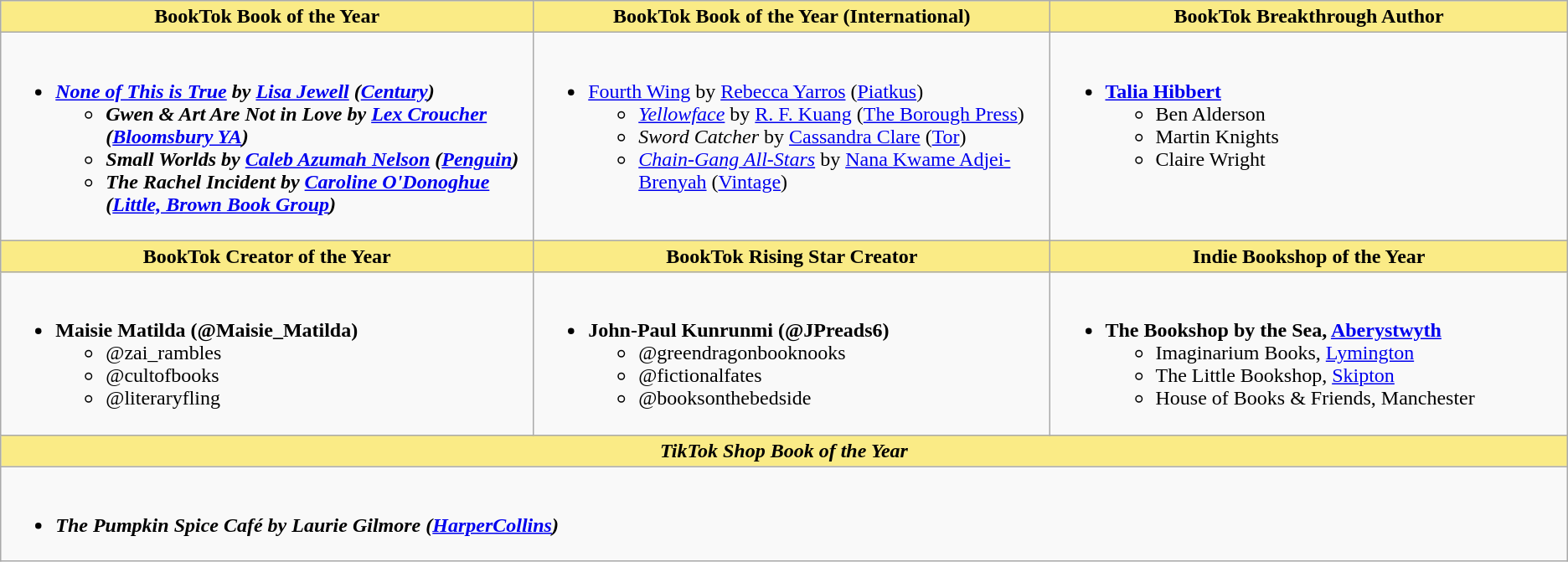<table class="wikitable" style="font-size:100%">
<tr>
<th style="background:#FAEB86;" width="34%">BookTok Book of the Year</th>
<th style="background:#FAEB86;" width="33%">BookTok Book of the Year (International)</th>
<th style="background:#FAEB86;" width="33%">BookTok Breakthrough Author</th>
</tr>
<tr>
<td valign="top"><br><ul><li><strong><em><a href='#'>None of This is True</a><em> by <a href='#'>Lisa Jewell</a> (<a href='#'>Century</a>)<strong><ul><li></em>Gwen & Art Are Not in Love<em> by <a href='#'>Lex Croucher</a> (<a href='#'>Bloomsbury YA</a>)</li><li></em>Small Worlds<em> by <a href='#'>Caleb Azumah Nelson</a> (<a href='#'>Penguin</a>)</li><li></em>The Rachel Incident<em> by <a href='#'>Caroline O'Donoghue</a> (<a href='#'>Little, Brown Book Group</a>)</li></ul></li></ul></td>
<td valign="top"><br><ul><li></em></strong><a href='#'>Fourth Wing</a></em> by <a href='#'>Rebecca Yarros</a> (<a href='#'>Piatkus</a>)</strong><ul><li><em><a href='#'>Yellowface</a></em> by <a href='#'>R. F. Kuang</a> (<a href='#'>The Borough Press</a>)</li><li><em>Sword Catcher</em> by <a href='#'>Cassandra Clare</a> (<a href='#'>Tor</a>)</li><li><em><a href='#'>Chain-Gang All-Stars</a></em> by <a href='#'>Nana Kwame Adjei-Brenyah</a> (<a href='#'>Vintage</a>)</li></ul></li></ul></td>
<td valign="top"><br><ul><li><strong><a href='#'>Talia Hibbert</a></strong><ul><li>Ben Alderson</li><li>Martin Knights</li><li>Claire Wright</li></ul></li></ul></td>
</tr>
<tr>
<th style="background:#FAEB86;" width="34%">BookTok Creator of the Year</th>
<th style="background:#FAEB86;" width="33%">BookTok Rising Star Creator</th>
<th style="background:#FAEB86;" width="33%">Indie Bookshop of the Year</th>
</tr>
<tr>
<td valign="top"><br><ul><li><strong>Maisie Matilda (@Maisie_Matilda)</strong><ul><li>@zai_rambles</li><li>@cultofbooks</li><li>@literaryfling</li></ul></li></ul></td>
<td valign="top"><br><ul><li><strong>John-Paul Kunrunmi (@JPreads6)</strong><ul><li>@greendragonbooknooks</li><li>@fictionalfates</li><li>@booksonthebedside</li></ul></li></ul></td>
<td valign="top"><br><ul><li><strong>The Bookshop by the Sea, <a href='#'>Aberystwyth</a></strong><ul><li>Imaginarium Books, <a href='#'>Lymington</a></li><li>The Little Bookshop, <a href='#'>Skipton</a></li><li>House of Books & Friends, Manchester</li></ul></li></ul></td>
</tr>
<tr>
<th colspan="3" style="background:#FAEB86;" width="34%"><em>TikTok Shop Book of the Year</em></th>
</tr>
<tr>
<td colspan="3" valign="top"><br><ul><li><strong><em>The Pumpkin Spice Café<em> by Laurie Gilmore (<a href='#'>HarperCollins</a>)<strong></li></ul></td>
</tr>
</table>
